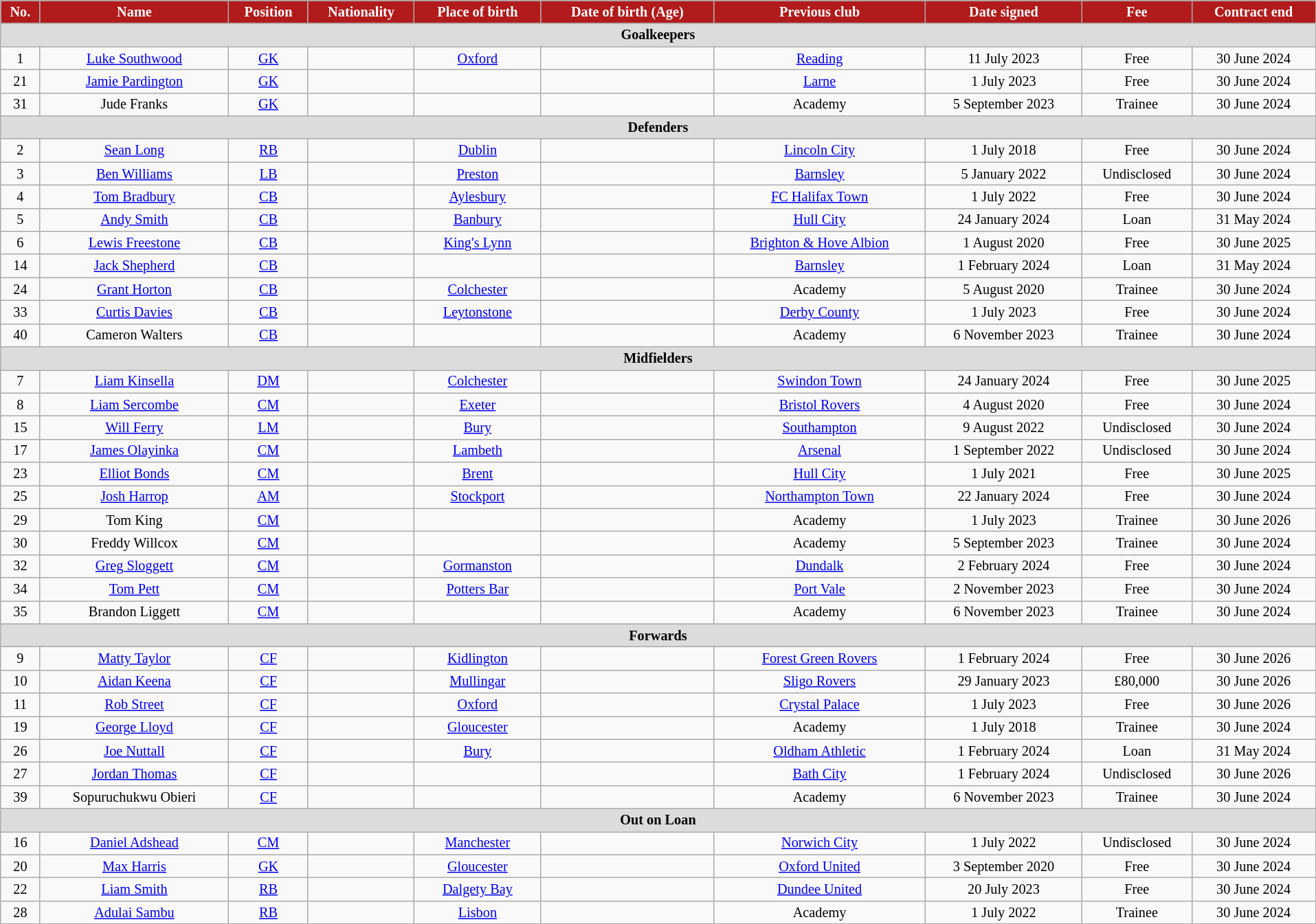<table class="wikitable" style="text-align:center; font-size:84.5%; width:101%;">
<tr>
<th style="background:#B11B1B;color:#fff; text-align:center;">No.</th>
<th style="background:#B11B1B;color:#fff; text-align:center;">Name</th>
<th style="background:#B11B1B;color:#fff; text-align:center;">Position</th>
<th style="background:#B11B1B;color:#fff; text-align:center;">Nationality</th>
<th style="background:#B11B1B;color:#fff; text-align:center;">Place of birth</th>
<th style="background:#B11B1B;color:#fff; text-align:center;">Date of birth (Age)</th>
<th style="background:#B11B1B;color:#fff; text-align:center;">Previous club</th>
<th style="background:#B11B1B;color:#fff; text-align:center;">Date signed</th>
<th style="background:#B11B1B;color:#fff; text-align:center;">Fee</th>
<th style="background:#B11B1B;color:#fff; text-align:center;">Contract end</th>
</tr>
<tr>
<th colspan="14" style="background:#dcdcdc; tepxt-align:center;">Goalkeepers</th>
</tr>
<tr>
<td>1</td>
<td><a href='#'>Luke Southwood</a></td>
<td><a href='#'>GK</a></td>
<td></td>
<td> <a href='#'>Oxford</a></td>
<td></td>
<td><a href='#'>Reading</a></td>
<td>11 July 2023</td>
<td>Free</td>
<td>30 June 2024</td>
</tr>
<tr>
<td>21</td>
<td><a href='#'>Jamie Pardington</a></td>
<td><a href='#'>GK</a></td>
<td></td>
<td></td>
<td></td>
<td> <a href='#'>Larne</a></td>
<td>1 July 2023</td>
<td>Free</td>
<td>30 June 2024</td>
</tr>
<tr>
<td>31</td>
<td>Jude Franks</td>
<td><a href='#'>GK</a></td>
<td></td>
<td></td>
<td></td>
<td>Academy</td>
<td>5 September 2023</td>
<td>Trainee</td>
<td>30 June 2024</td>
</tr>
<tr>
<th colspan="14" style="background:#dcdcdc; tepxt-align:center;">Defenders</th>
</tr>
<tr>
<td>2</td>
<td><a href='#'>Sean Long</a></td>
<td><a href='#'>RB</a></td>
<td></td>
<td><a href='#'>Dublin</a></td>
<td></td>
<td><a href='#'>Lincoln City</a></td>
<td>1 July 2018</td>
<td>Free</td>
<td>30 June 2024</td>
</tr>
<tr>
<td>3</td>
<td><a href='#'>Ben Williams</a></td>
<td><a href='#'>LB</a></td>
<td></td>
<td> <a href='#'>Preston</a></td>
<td></td>
<td><a href='#'>Barnsley</a></td>
<td>5 January 2022</td>
<td>Undisclosed</td>
<td>30 June 2024</td>
</tr>
<tr>
<td>4</td>
<td><a href='#'>Tom Bradbury</a></td>
<td><a href='#'>CB</a></td>
<td></td>
<td><a href='#'>Aylesbury</a></td>
<td></td>
<td><a href='#'>FC Halifax Town</a></td>
<td>1 July 2022</td>
<td>Free</td>
<td>30 June 2024</td>
</tr>
<tr>
<td>5</td>
<td><a href='#'>Andy Smith</a></td>
<td><a href='#'>CB</a></td>
<td></td>
<td><a href='#'>Banbury</a></td>
<td></td>
<td><a href='#'>Hull City</a></td>
<td>24 January 2024</td>
<td>Loan</td>
<td>31 May 2024</td>
</tr>
<tr>
<td>6</td>
<td><a href='#'>Lewis Freestone</a></td>
<td><a href='#'>CB</a></td>
<td></td>
<td><a href='#'>King's Lynn</a></td>
<td></td>
<td><a href='#'>Brighton & Hove Albion</a></td>
<td>1 August 2020</td>
<td>Free</td>
<td>30 June 2025</td>
</tr>
<tr>
<td>14</td>
<td><a href='#'>Jack Shepherd</a></td>
<td><a href='#'>CB</a></td>
<td></td>
<td></td>
<td></td>
<td><a href='#'>Barnsley</a></td>
<td>1 February 2024</td>
<td>Loan</td>
<td>31 May 2024</td>
</tr>
<tr>
<td>24</td>
<td><a href='#'>Grant Horton</a></td>
<td><a href='#'>CB</a></td>
<td></td>
<td><a href='#'>Colchester</a></td>
<td></td>
<td>Academy</td>
<td>5 August 2020</td>
<td>Trainee</td>
<td>30 June 2024</td>
</tr>
<tr>
<td>33</td>
<td><a href='#'>Curtis Davies</a></td>
<td><a href='#'>CB</a></td>
<td></td>
<td><a href='#'>Leytonstone</a></td>
<td></td>
<td><a href='#'>Derby County</a></td>
<td>1 July 2023</td>
<td>Free</td>
<td>30 June 2024</td>
</tr>
<tr>
<td>40</td>
<td>Cameron Walters</td>
<td><a href='#'>CB</a></td>
<td></td>
<td></td>
<td></td>
<td>Academy</td>
<td>6 November 2023</td>
<td>Trainee</td>
<td>30 June 2024</td>
</tr>
<tr>
<th colspan="14" style="background:#dcdcdc; tepxt-align:center;">Midfielders</th>
</tr>
<tr>
<td>7</td>
<td><a href='#'>Liam Kinsella</a></td>
<td><a href='#'>DM</a></td>
<td></td>
<td> <a href='#'>Colchester</a></td>
<td></td>
<td><a href='#'>Swindon Town</a></td>
<td>24 January 2024</td>
<td>Free</td>
<td>30 June 2025</td>
</tr>
<tr>
<td>8</td>
<td><a href='#'>Liam Sercombe</a></td>
<td><a href='#'>CM</a></td>
<td></td>
<td><a href='#'>Exeter</a></td>
<td></td>
<td><a href='#'>Bristol Rovers</a></td>
<td>4 August 2020</td>
<td>Free</td>
<td>30 June 2024</td>
</tr>
<tr>
<td>15</td>
<td><a href='#'>Will Ferry</a></td>
<td><a href='#'>LM</a></td>
<td></td>
<td> <a href='#'>Bury</a></td>
<td></td>
<td><a href='#'>Southampton</a></td>
<td>9 August 2022</td>
<td>Undisclosed</td>
<td>30 June 2024</td>
</tr>
<tr>
<td>17</td>
<td><a href='#'>James Olayinka</a></td>
<td><a href='#'>CM</a></td>
<td></td>
<td><a href='#'>Lambeth</a></td>
<td></td>
<td><a href='#'>Arsenal</a></td>
<td>1 September 2022</td>
<td>Undisclosed</td>
<td>30 June 2024</td>
</tr>
<tr>
<td>23</td>
<td><a href='#'>Elliot Bonds</a></td>
<td><a href='#'>CM</a></td>
<td></td>
<td> <a href='#'>Brent</a></td>
<td></td>
<td><a href='#'>Hull City</a></td>
<td>1 July 2021</td>
<td>Free</td>
<td>30 June 2025</td>
</tr>
<tr>
<td>25</td>
<td><a href='#'>Josh Harrop</a></td>
<td><a href='#'>AM</a></td>
<td></td>
<td><a href='#'>Stockport</a></td>
<td></td>
<td><a href='#'>Northampton Town</a></td>
<td>22 January 2024</td>
<td>Free</td>
<td>30 June 2024</td>
</tr>
<tr>
<td>29</td>
<td>Tom King</td>
<td><a href='#'>CM</a></td>
<td></td>
<td></td>
<td></td>
<td>Academy</td>
<td>1 July 2023</td>
<td>Trainee</td>
<td>30 June 2026</td>
</tr>
<tr>
<td>30</td>
<td>Freddy Willcox</td>
<td><a href='#'>CM</a></td>
<td></td>
<td></td>
<td></td>
<td>Academy</td>
<td>5 September 2023</td>
<td>Trainee</td>
<td>30 June 2024</td>
</tr>
<tr>
<td>32</td>
<td><a href='#'>Greg Sloggett</a></td>
<td><a href='#'>CM</a></td>
<td></td>
<td><a href='#'>Gormanston</a></td>
<td></td>
<td> <a href='#'>Dundalk</a></td>
<td>2 February 2024</td>
<td>Free</td>
<td>30 June 2024</td>
</tr>
<tr>
<td>34</td>
<td><a href='#'>Tom Pett</a></td>
<td><a href='#'>CM</a></td>
<td></td>
<td><a href='#'>Potters Bar</a></td>
<td></td>
<td><a href='#'>Port Vale</a></td>
<td>2 November 2023</td>
<td>Free</td>
<td>30 June 2024</td>
</tr>
<tr>
<td>35</td>
<td>Brandon Liggett</td>
<td><a href='#'>CM</a></td>
<td></td>
<td></td>
<td></td>
<td>Academy</td>
<td>6 November 2023</td>
<td>Trainee</td>
<td>30 June 2024</td>
</tr>
<tr>
<th colspan="14" style="background:#dcdcdc; tepxt-align:center;">Forwards</th>
</tr>
<tr>
<td>9</td>
<td><a href='#'>Matty Taylor</a></td>
<td><a href='#'>CF</a></td>
<td></td>
<td><a href='#'>Kidlington</a></td>
<td></td>
<td><a href='#'>Forest Green Rovers</a></td>
<td>1 February 2024</td>
<td>Free</td>
<td>30 June 2026</td>
</tr>
<tr>
<td>10</td>
<td><a href='#'>Aidan Keena</a></td>
<td><a href='#'>CF</a></td>
<td></td>
<td><a href='#'>Mullingar</a></td>
<td></td>
<td> <a href='#'>Sligo Rovers</a></td>
<td>29 January 2023</td>
<td>£80,000</td>
<td>30 June 2026</td>
</tr>
<tr>
<td>11</td>
<td><a href='#'>Rob Street</a></td>
<td><a href='#'>CF</a></td>
<td></td>
<td><a href='#'>Oxford</a></td>
<td></td>
<td><a href='#'>Crystal Palace</a></td>
<td>1 July 2023</td>
<td>Free</td>
<td>30 June 2026</td>
</tr>
<tr>
<td>19</td>
<td><a href='#'>George Lloyd</a></td>
<td><a href='#'>CF</a></td>
<td></td>
<td><a href='#'>Gloucester</a></td>
<td></td>
<td>Academy</td>
<td>1 July 2018</td>
<td>Trainee</td>
<td>30 June 2024</td>
</tr>
<tr>
<td>26</td>
<td><a href='#'>Joe Nuttall</a></td>
<td><a href='#'>CF</a></td>
<td></td>
<td><a href='#'>Bury</a></td>
<td></td>
<td><a href='#'>Oldham Athletic</a></td>
<td>1 February 2024</td>
<td>Loan</td>
<td>31 May 2024</td>
</tr>
<tr>
<td>27</td>
<td><a href='#'>Jordan Thomas</a></td>
<td><a href='#'>CF</a></td>
<td></td>
<td></td>
<td></td>
<td><a href='#'>Bath City</a></td>
<td>1 February 2024</td>
<td>Undisclosed</td>
<td>30 June 2026</td>
</tr>
<tr>
<td>39</td>
<td>Sopuruchukwu Obieri</td>
<td><a href='#'>CF</a></td>
<td></td>
<td></td>
<td></td>
<td>Academy</td>
<td>6 November 2023</td>
<td>Trainee</td>
<td>30 June 2024</td>
</tr>
<tr>
<th colspan="14" style="background:#dcdcdc; tepxt-align:center;">Out on Loan</th>
</tr>
<tr>
<td>16</td>
<td><a href='#'>Daniel Adshead</a></td>
<td><a href='#'>CM</a></td>
<td></td>
<td><a href='#'>Manchester</a></td>
<td></td>
<td><a href='#'>Norwich City</a></td>
<td>1 July 2022</td>
<td>Undisclosed</td>
<td>30 June 2024</td>
</tr>
<tr>
<td>20</td>
<td><a href='#'>Max Harris</a></td>
<td><a href='#'>GK</a></td>
<td></td>
<td><a href='#'>Gloucester</a></td>
<td></td>
<td><a href='#'>Oxford United</a></td>
<td>3 September 2020</td>
<td>Free</td>
<td>30 June 2024</td>
</tr>
<tr>
<td>22</td>
<td><a href='#'>Liam Smith</a></td>
<td><a href='#'>RB</a></td>
<td></td>
<td><a href='#'>Dalgety Bay</a></td>
<td></td>
<td> <a href='#'>Dundee United</a></td>
<td>20 July 2023</td>
<td>Free</td>
<td>30 June 2024</td>
</tr>
<tr>
<td>28</td>
<td><a href='#'>Adulai Sambu</a></td>
<td><a href='#'>RB</a></td>
<td></td>
<td> <a href='#'>Lisbon</a></td>
<td></td>
<td>Academy</td>
<td>1 July 2022</td>
<td>Trainee</td>
<td>30 June 2024</td>
</tr>
</table>
